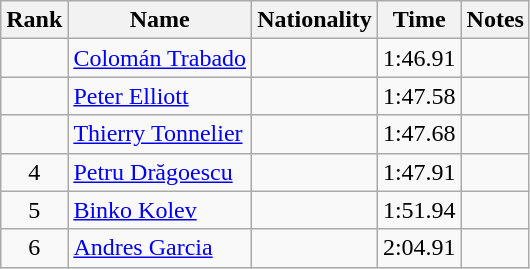<table class="wikitable sortable" style="text-align:center">
<tr>
<th>Rank</th>
<th>Name</th>
<th>Nationality</th>
<th>Time</th>
<th>Notes</th>
</tr>
<tr>
<td></td>
<td align="left"><a href='#'>Colomán Trabado</a></td>
<td align=left></td>
<td>1:46.91</td>
<td></td>
</tr>
<tr>
<td></td>
<td align="left"><a href='#'>Peter Elliott</a></td>
<td align=left></td>
<td>1:47.58</td>
<td></td>
</tr>
<tr>
<td></td>
<td align="left"><a href='#'>Thierry Tonnelier</a></td>
<td align=left></td>
<td>1:47.68</td>
<td></td>
</tr>
<tr>
<td>4</td>
<td align="left"><a href='#'>Petru Drăgoescu</a></td>
<td align=left></td>
<td>1:47.91</td>
<td></td>
</tr>
<tr>
<td>5</td>
<td align="left"><a href='#'>Binko Kolev</a></td>
<td align=left></td>
<td>1:51.94</td>
<td></td>
</tr>
<tr>
<td>6</td>
<td align="left"><a href='#'>Andres Garcia</a></td>
<td align=left></td>
<td>2:04.91</td>
<td></td>
</tr>
</table>
